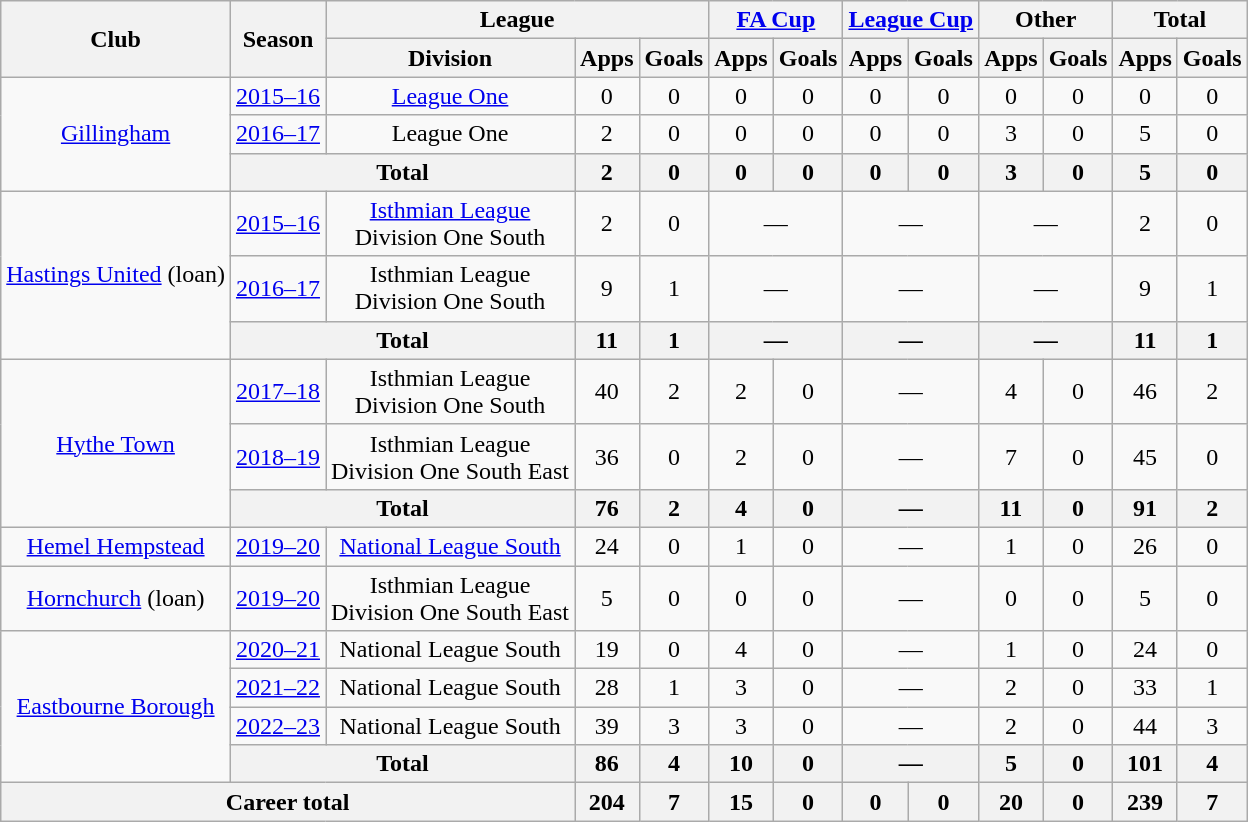<table class="wikitable" style="text-align:center;">
<tr>
<th rowspan="2">Club</th>
<th rowspan="2">Season</th>
<th colspan="3">League</th>
<th colspan="2"><a href='#'>FA Cup</a></th>
<th colspan="2"><a href='#'>League Cup</a></th>
<th colspan="2">Other</th>
<th colspan="2">Total</th>
</tr>
<tr>
<th>Division</th>
<th>Apps</th>
<th>Goals</th>
<th>Apps</th>
<th>Goals</th>
<th>Apps</th>
<th>Goals</th>
<th>Apps</th>
<th>Goals</th>
<th>Apps</th>
<th>Goals</th>
</tr>
<tr>
<td rowspan="3"><a href='#'>Gillingham</a></td>
<td><a href='#'>2015–16</a></td>
<td><a href='#'>League One</a></td>
<td>0</td>
<td>0</td>
<td>0</td>
<td>0</td>
<td>0</td>
<td>0</td>
<td>0</td>
<td>0</td>
<td>0</td>
<td>0</td>
</tr>
<tr>
<td><a href='#'>2016–17</a></td>
<td>League One</td>
<td>2</td>
<td>0</td>
<td>0</td>
<td>0</td>
<td>0</td>
<td>0</td>
<td>3</td>
<td>0</td>
<td>5</td>
<td>0</td>
</tr>
<tr>
<th colspan="2">Total</th>
<th>2</th>
<th>0</th>
<th>0</th>
<th>0</th>
<th>0</th>
<th>0</th>
<th>3</th>
<th>0</th>
<th>5</th>
<th>0</th>
</tr>
<tr>
<td rowspan="3"><a href='#'>Hastings United</a> (loan)</td>
<td><a href='#'>2015–16</a></td>
<td><a href='#'>Isthmian League</a><br>Division One South</td>
<td>2</td>
<td>0</td>
<td colspan="2">—</td>
<td colspan="2">—</td>
<td colspan="2">—</td>
<td>2</td>
<td>0</td>
</tr>
<tr>
<td><a href='#'>2016–17</a></td>
<td>Isthmian League<br>Division One South</td>
<td>9</td>
<td>1</td>
<td colspan="2">—</td>
<td colspan="2">—</td>
<td colspan="2">—</td>
<td>9</td>
<td>1</td>
</tr>
<tr>
<th colspan="2">Total</th>
<th>11</th>
<th>1</th>
<th colspan="2">—</th>
<th colspan="2">—</th>
<th colspan="2">—</th>
<th>11</th>
<th>1</th>
</tr>
<tr>
<td rowspan="3"><a href='#'>Hythe Town</a></td>
<td><a href='#'>2017–18</a></td>
<td>Isthmian League<br>Division One South</td>
<td>40</td>
<td>2</td>
<td>2</td>
<td>0</td>
<td colspan="2">—</td>
<td>4</td>
<td>0</td>
<td>46</td>
<td>2</td>
</tr>
<tr>
<td><a href='#'>2018–19</a></td>
<td>Isthmian League<br>Division One South East</td>
<td>36</td>
<td>0</td>
<td>2</td>
<td>0</td>
<td colspan="2">—</td>
<td>7</td>
<td>0</td>
<td>45</td>
<td>0</td>
</tr>
<tr>
<th colspan=2>Total</th>
<th>76</th>
<th>2</th>
<th>4</th>
<th>0</th>
<th colspan=2>—</th>
<th>11</th>
<th>0</th>
<th>91</th>
<th>2</th>
</tr>
<tr>
<td><a href='#'>Hemel Hempstead</a></td>
<td><a href='#'>2019–20</a></td>
<td><a href='#'>National League South</a></td>
<td>24</td>
<td>0</td>
<td>1</td>
<td>0</td>
<td colspan="2">—</td>
<td>1</td>
<td>0</td>
<td>26</td>
<td>0</td>
</tr>
<tr>
<td><a href='#'>Hornchurch</a> (loan)</td>
<td><a href='#'>2019–20</a></td>
<td>Isthmian League<br>Division One South East</td>
<td>5</td>
<td>0</td>
<td>0</td>
<td>0</td>
<td colspan="2">—</td>
<td>0</td>
<td>0</td>
<td>5</td>
<td>0</td>
</tr>
<tr>
<td rowspan="4"><a href='#'>Eastbourne Borough</a></td>
<td><a href='#'>2020–21</a></td>
<td>National League South</td>
<td>19</td>
<td>0</td>
<td>4</td>
<td>0</td>
<td colspan="2">—</td>
<td>1</td>
<td>0</td>
<td>24</td>
<td>0</td>
</tr>
<tr>
<td><a href='#'>2021–22</a></td>
<td>National League South</td>
<td>28</td>
<td>1</td>
<td>3</td>
<td>0</td>
<td colspan="2">—</td>
<td>2</td>
<td>0</td>
<td>33</td>
<td>1</td>
</tr>
<tr>
<td><a href='#'>2022–23</a></td>
<td>National League South</td>
<td>39</td>
<td>3</td>
<td>3</td>
<td>0</td>
<td colspan="2">—</td>
<td>2</td>
<td>0</td>
<td>44</td>
<td>3</td>
</tr>
<tr>
<th colspan=2>Total</th>
<th>86</th>
<th>4</th>
<th>10</th>
<th>0</th>
<th colspan=2>—</th>
<th>5</th>
<th>0</th>
<th>101</th>
<th>4</th>
</tr>
<tr>
<th colspan="3">Career total</th>
<th>204</th>
<th>7</th>
<th>15</th>
<th>0</th>
<th>0</th>
<th>0</th>
<th>20</th>
<th>0</th>
<th>239</th>
<th>7</th>
</tr>
</table>
